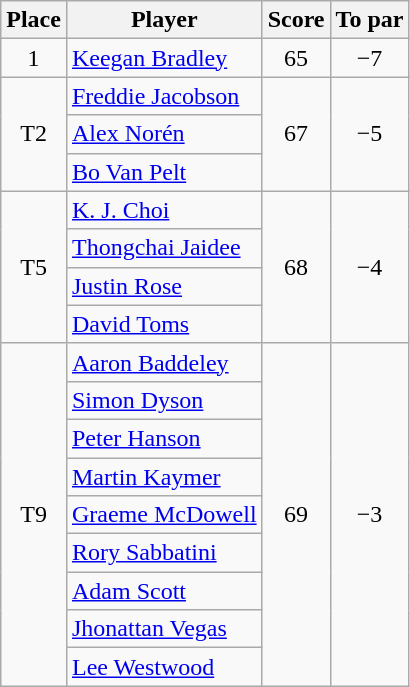<table class="wikitable">
<tr>
<th>Place</th>
<th>Player</th>
<th>Score</th>
<th>To par</th>
</tr>
<tr>
<td align=center>1</td>
<td> <a href='#'>Keegan Bradley</a></td>
<td align=center>65</td>
<td align=center>−7</td>
</tr>
<tr>
<td rowspan="3" align=center>T2</td>
<td> <a href='#'>Freddie Jacobson</a></td>
<td rowspan="3" align=center>67</td>
<td rowspan="3" align=center>−5</td>
</tr>
<tr>
<td> <a href='#'>Alex Norén</a></td>
</tr>
<tr>
<td> <a href='#'>Bo Van Pelt</a></td>
</tr>
<tr>
<td rowspan="4" align=center>T5</td>
<td> <a href='#'>K. J. Choi</a></td>
<td rowspan="4" align=center>68</td>
<td rowspan="4" align=center>−4</td>
</tr>
<tr>
<td> <a href='#'>Thongchai Jaidee</a></td>
</tr>
<tr>
<td> <a href='#'>Justin Rose</a></td>
</tr>
<tr>
<td> <a href='#'>David Toms</a></td>
</tr>
<tr>
<td rowspan="9" align=center>T9</td>
<td> <a href='#'>Aaron Baddeley</a></td>
<td rowspan="9" align=center>69</td>
<td rowspan="9" align=center>−3</td>
</tr>
<tr>
<td> <a href='#'>Simon Dyson</a></td>
</tr>
<tr>
<td> <a href='#'>Peter Hanson</a></td>
</tr>
<tr>
<td> <a href='#'>Martin Kaymer</a></td>
</tr>
<tr>
<td> <a href='#'>Graeme McDowell</a></td>
</tr>
<tr>
<td> <a href='#'>Rory Sabbatini</a></td>
</tr>
<tr>
<td> <a href='#'>Adam Scott</a></td>
</tr>
<tr>
<td> <a href='#'>Jhonattan Vegas</a></td>
</tr>
<tr>
<td> <a href='#'>Lee Westwood</a></td>
</tr>
</table>
